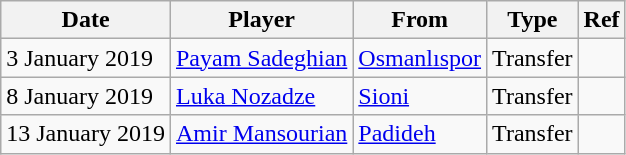<table class="wikitable">
<tr>
<th><strong>Date</strong></th>
<th><strong>Player</strong></th>
<th><strong>From</strong></th>
<th><strong>Type</strong></th>
<th><strong>Ref</strong></th>
</tr>
<tr>
<td>3 January 2019</td>
<td> <a href='#'>Payam Sadeghian</a></td>
<td> <a href='#'>Osmanlıspor</a></td>
<td>Transfer</td>
<td></td>
</tr>
<tr>
<td>8 January 2019</td>
<td> <a href='#'>Luka Nozadze</a></td>
<td> <a href='#'>Sioni</a></td>
<td>Transfer</td>
<td></td>
</tr>
<tr>
<td>13 January 2019</td>
<td> <a href='#'>Amir Mansourian</a></td>
<td> <a href='#'>Padideh</a></td>
<td>Transfer</td>
<td></td>
</tr>
</table>
